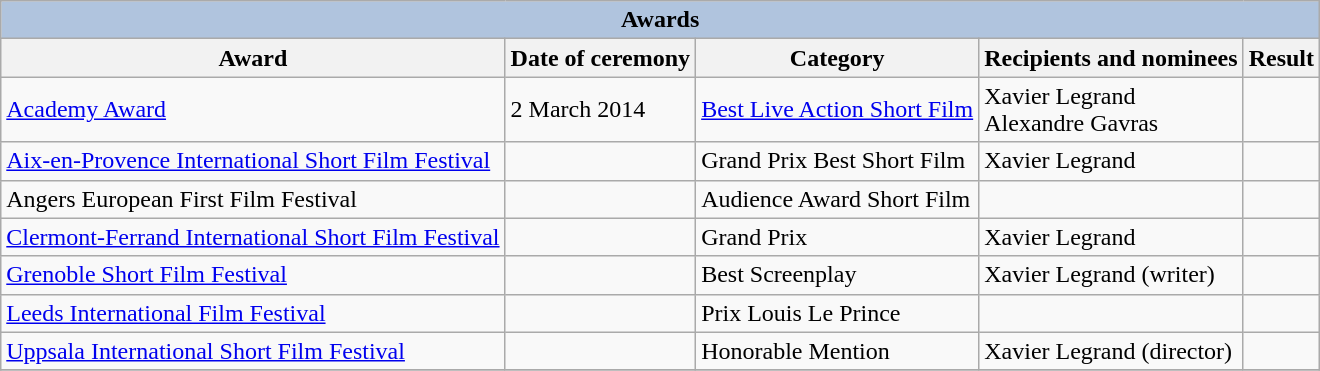<table class="wikitable">
<tr>
<th colspan="5" style="background: LightSteelBlue;">Awards</th>
</tr>
<tr>
<th>Award</th>
<th>Date of ceremony</th>
<th>Category</th>
<th>Recipients and nominees</th>
<th>Result</th>
</tr>
<tr>
<td><a href='#'>Academy Award</a></td>
<td>2 March 2014</td>
<td><a href='#'>Best Live Action Short Film</a></td>
<td>Xavier Legrand<br>Alexandre Gavras</td>
<td></td>
</tr>
<tr>
<td><a href='#'>Aix-en-Provence International Short Film Festival</a></td>
<td></td>
<td>Grand Prix Best Short Film</td>
<td>Xavier Legrand</td>
<td></td>
</tr>
<tr>
<td>Angers European First Film Festival</td>
<td></td>
<td>Audience Award Short Film</td>
<td></td>
<td></td>
</tr>
<tr>
<td><a href='#'>Clermont-Ferrand International Short Film Festival</a></td>
<td></td>
<td>Grand Prix</td>
<td>Xavier Legrand</td>
<td></td>
</tr>
<tr>
<td><a href='#'>Grenoble Short Film Festival</a></td>
<td></td>
<td>Best Screenplay</td>
<td>Xavier Legrand (writer)</td>
<td></td>
</tr>
<tr>
<td><a href='#'>Leeds International Film Festival</a></td>
<td></td>
<td>Prix Louis Le Prince</td>
<td></td>
<td></td>
</tr>
<tr>
<td><a href='#'>Uppsala International Short Film Festival</a></td>
<td></td>
<td>Honorable Mention</td>
<td>Xavier Legrand (director)</td>
<td></td>
</tr>
<tr>
</tr>
</table>
